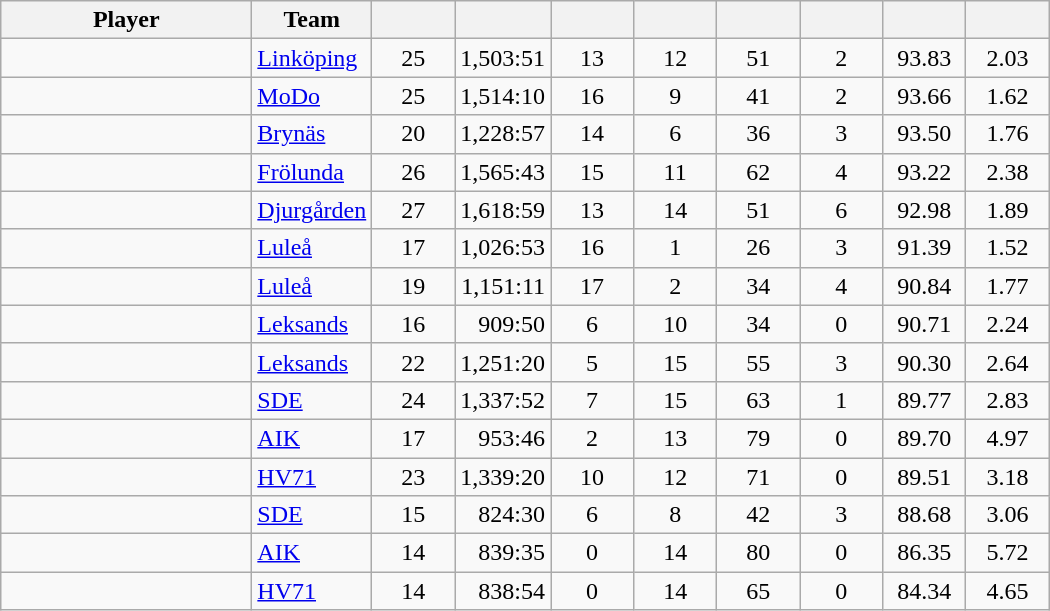<table class="wikitable sortable" style="text-align: center">
<tr>
<th style="width: 10em;">Player</th>
<th>Team</th>
<th style="width: 3em;"></th>
<th style="width: 3em;"></th>
<th style="width: 3em;"></th>
<th style="width: 3em;"></th>
<th style="width: 3em;"></th>
<th style="width: 3em;"></th>
<th style="width: 3em;"></th>
<th style="width: 3em;"></th>
</tr>
<tr>
<td align="left"></td>
<td align="left"><a href='#'>Linköping</a></td>
<td>25</td>
<td align="right">1,503:51</td>
<td>13</td>
<td>12</td>
<td>51</td>
<td>2</td>
<td>93.83</td>
<td>2.03</td>
</tr>
<tr>
<td align="left"></td>
<td align="left"><a href='#'>MoDo</a></td>
<td>25</td>
<td align="right">1,514:10</td>
<td>16</td>
<td>9</td>
<td>41</td>
<td>2</td>
<td>93.66</td>
<td>1.62</td>
</tr>
<tr>
<td align="left"></td>
<td align="left"><a href='#'>Brynäs</a></td>
<td>20</td>
<td align="right">1,228:57</td>
<td>14</td>
<td>6</td>
<td>36</td>
<td>3</td>
<td>93.50</td>
<td>1.76</td>
</tr>
<tr>
<td align="left"></td>
<td align="left"><a href='#'>Frölunda</a></td>
<td>26</td>
<td align="right">1,565:43</td>
<td>15</td>
<td>11</td>
<td>62</td>
<td>4</td>
<td>93.22</td>
<td>2.38</td>
</tr>
<tr>
<td align="left"></td>
<td align="left"><a href='#'>Djurgården</a></td>
<td>27</td>
<td align="right">1,618:59</td>
<td>13</td>
<td>14</td>
<td>51</td>
<td>6</td>
<td>92.98</td>
<td>1.89</td>
</tr>
<tr>
<td align="left"></td>
<td align="left"><a href='#'>Luleå</a></td>
<td>17</td>
<td align="right">1,026:53</td>
<td>16</td>
<td>1</td>
<td>26</td>
<td>3</td>
<td>91.39</td>
<td>1.52</td>
</tr>
<tr>
<td align="left"></td>
<td align="left"><a href='#'>Luleå</a></td>
<td>19</td>
<td align="right">1,151:11</td>
<td>17</td>
<td>2</td>
<td>34</td>
<td>4</td>
<td>90.84</td>
<td>1.77</td>
</tr>
<tr>
<td align="left"></td>
<td align="left"><a href='#'>Leksands</a></td>
<td>16</td>
<td align="right">909:50</td>
<td>6</td>
<td>10</td>
<td>34</td>
<td>0</td>
<td>90.71</td>
<td>2.24</td>
</tr>
<tr>
<td align="left"></td>
<td align="left"><a href='#'>Leksands</a></td>
<td>22</td>
<td align="right">1,251:20</td>
<td>5</td>
<td>15</td>
<td>55</td>
<td>3</td>
<td>90.30</td>
<td>2.64</td>
</tr>
<tr>
<td align="left"></td>
<td align="left"><a href='#'>SDE</a></td>
<td>24</td>
<td align="right">1,337:52</td>
<td>7</td>
<td>15</td>
<td>63</td>
<td>1</td>
<td>89.77</td>
<td>2.83</td>
</tr>
<tr>
<td align="left"></td>
<td align="left"><a href='#'>AIK</a></td>
<td>17</td>
<td align="right">953:46</td>
<td>2</td>
<td>13</td>
<td>79</td>
<td>0</td>
<td>89.70</td>
<td>4.97</td>
</tr>
<tr>
<td align="left"></td>
<td align="left"><a href='#'>HV71</a></td>
<td>23</td>
<td align="right">1,339:20</td>
<td>10</td>
<td>12</td>
<td>71</td>
<td>0</td>
<td>89.51</td>
<td>3.18</td>
</tr>
<tr>
<td align="left"></td>
<td align="left"><a href='#'>SDE</a></td>
<td>15</td>
<td align="right">824:30</td>
<td>6</td>
<td>8</td>
<td>42</td>
<td>3</td>
<td>88.68</td>
<td>3.06</td>
</tr>
<tr>
<td align="left"></td>
<td align="left"><a href='#'>AIK</a></td>
<td>14</td>
<td align="right">839:35</td>
<td>0</td>
<td>14</td>
<td>80</td>
<td>0</td>
<td>86.35</td>
<td>5.72</td>
</tr>
<tr>
<td align="left"></td>
<td align="left"><a href='#'>HV71</a></td>
<td>14</td>
<td align="right">838:54</td>
<td>0</td>
<td>14</td>
<td>65</td>
<td>0</td>
<td>84.34</td>
<td>4.65</td>
</tr>
</table>
